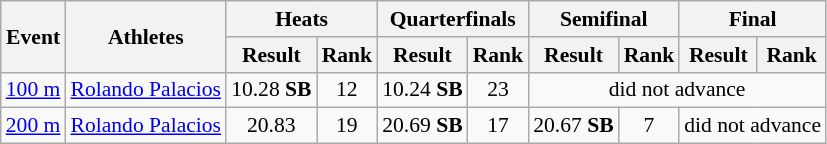<table class="wikitable" border="1" style="font-size:90%">
<tr>
<th rowspan="2">Event</th>
<th rowspan="2">Athletes</th>
<th colspan="2">Heats</th>
<th colspan="2">Quarterfinals</th>
<th colspan="2">Semifinal</th>
<th colspan="2">Final</th>
</tr>
<tr>
<th>Result</th>
<th>Rank</th>
<th>Result</th>
<th>Rank</th>
<th>Result</th>
<th>Rank</th>
<th>Result</th>
<th>Rank</th>
</tr>
<tr>
<td><a href='#'>100 m</a></td>
<td><a href='#'>Rolando Palacios</a></td>
<td align=center>10.28 <strong>SB</strong></td>
<td align=center>12</td>
<td align=center>10.24 <strong>SB</strong></td>
<td align=center>23</td>
<td align=center colspan=4>did not advance</td>
</tr>
<tr>
<td><a href='#'>200 m</a></td>
<td><a href='#'>Rolando Palacios</a></td>
<td align=center>20.83</td>
<td align=center>19</td>
<td align=center>20.69 <strong>SB</strong></td>
<td align=center>17</td>
<td align=center>20.67 <strong>SB</strong></td>
<td align=center>7</td>
<td align=center colspan=2>did not advance</td>
</tr>
</table>
